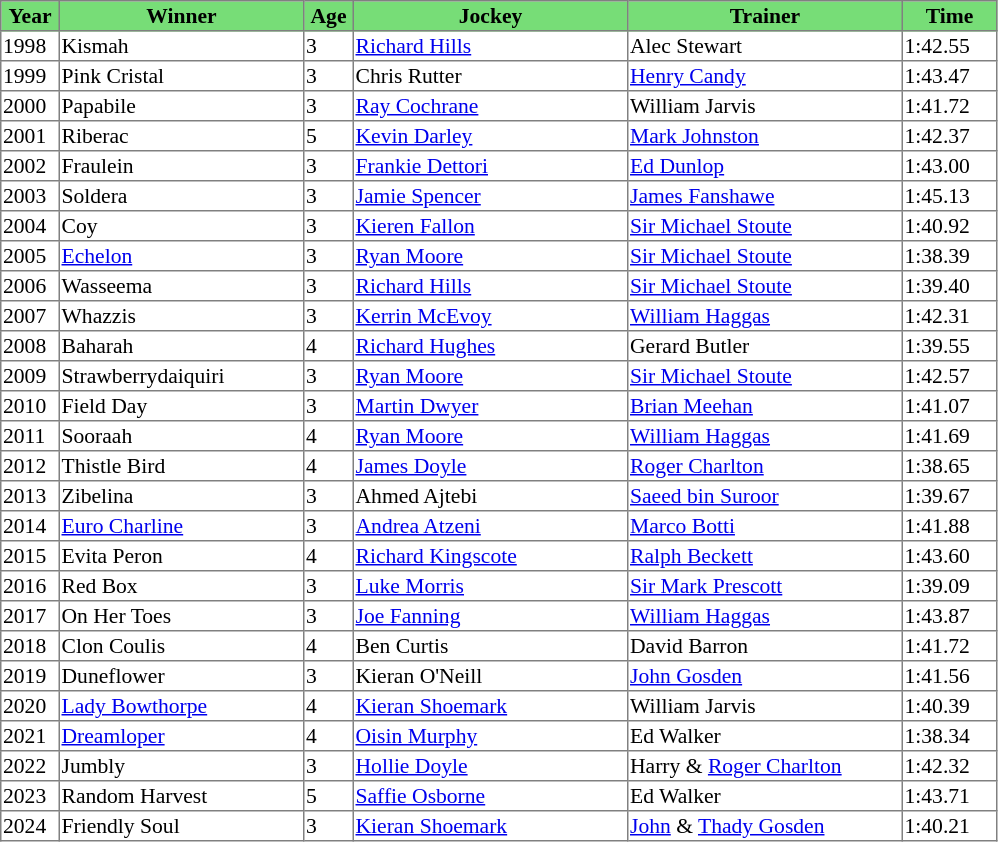<table class = "sortable" | border="1" style="border-collapse: collapse; font-size:90%">
<tr bgcolor="#77dd77" align="center">
<th style="width:36px"><strong>Year</strong></th>
<th style="width:160px"><strong>Winner</strong></th>
<th style="width:30px"><strong>Age</strong></th>
<th style="width:180px"><strong>Jockey</strong></th>
<th style="width:180px"><strong>Trainer</strong></th>
<th style="width:60px"><strong>Time</strong></th>
</tr>
<tr>
<td>1998</td>
<td>Kismah</td>
<td>3</td>
<td><a href='#'>Richard Hills</a></td>
<td>Alec Stewart</td>
<td>1:42.55</td>
</tr>
<tr>
<td>1999</td>
<td>Pink Cristal</td>
<td>3</td>
<td>Chris Rutter</td>
<td><a href='#'>Henry Candy</a></td>
<td>1:43.47</td>
</tr>
<tr>
<td>2000</td>
<td>Papabile</td>
<td>3</td>
<td><a href='#'>Ray Cochrane</a></td>
<td>William Jarvis</td>
<td>1:41.72</td>
</tr>
<tr>
<td>2001</td>
<td>Riberac</td>
<td>5</td>
<td><a href='#'>Kevin Darley</a></td>
<td><a href='#'>Mark Johnston</a></td>
<td>1:42.37</td>
</tr>
<tr>
<td>2002</td>
<td>Fraulein</td>
<td>3</td>
<td><a href='#'>Frankie Dettori</a></td>
<td><a href='#'>Ed Dunlop</a></td>
<td>1:43.00</td>
</tr>
<tr>
<td>2003</td>
<td>Soldera</td>
<td>3</td>
<td><a href='#'>Jamie Spencer</a></td>
<td><a href='#'>James Fanshawe</a></td>
<td>1:45.13</td>
</tr>
<tr>
<td>2004</td>
<td>Coy</td>
<td>3</td>
<td><a href='#'>Kieren Fallon</a></td>
<td><a href='#'>Sir Michael Stoute</a></td>
<td>1:40.92</td>
</tr>
<tr>
<td>2005</td>
<td><a href='#'>Echelon</a></td>
<td>3</td>
<td><a href='#'>Ryan Moore</a></td>
<td><a href='#'>Sir Michael Stoute</a></td>
<td>1:38.39</td>
</tr>
<tr>
<td>2006</td>
<td>Wasseema</td>
<td>3</td>
<td><a href='#'>Richard Hills</a></td>
<td><a href='#'>Sir Michael Stoute</a></td>
<td>1:39.40</td>
</tr>
<tr>
<td>2007</td>
<td>Whazzis</td>
<td>3</td>
<td><a href='#'>Kerrin McEvoy</a></td>
<td><a href='#'>William Haggas</a></td>
<td>1:42.31</td>
</tr>
<tr>
<td>2008</td>
<td>Baharah</td>
<td>4</td>
<td><a href='#'>Richard Hughes</a></td>
<td>Gerard Butler</td>
<td>1:39.55</td>
</tr>
<tr>
<td>2009</td>
<td>Strawberrydaiquiri</td>
<td>3</td>
<td><a href='#'>Ryan Moore</a></td>
<td><a href='#'>Sir Michael Stoute</a></td>
<td>1:42.57</td>
</tr>
<tr>
<td>2010</td>
<td>Field Day</td>
<td>3</td>
<td><a href='#'>Martin Dwyer</a></td>
<td><a href='#'>Brian Meehan</a></td>
<td>1:41.07</td>
</tr>
<tr>
<td>2011</td>
<td>Sooraah</td>
<td>4</td>
<td><a href='#'>Ryan Moore</a></td>
<td><a href='#'>William Haggas</a></td>
<td>1:41.69</td>
</tr>
<tr>
<td>2012</td>
<td>Thistle Bird</td>
<td>4</td>
<td><a href='#'>James Doyle</a></td>
<td><a href='#'>Roger Charlton</a></td>
<td>1:38.65</td>
</tr>
<tr>
<td>2013</td>
<td>Zibelina</td>
<td>3</td>
<td>Ahmed Ajtebi</td>
<td><a href='#'>Saeed bin Suroor</a></td>
<td>1:39.67</td>
</tr>
<tr>
<td>2014</td>
<td><a href='#'>Euro Charline</a></td>
<td>3</td>
<td><a href='#'>Andrea Atzeni</a></td>
<td><a href='#'>Marco Botti</a></td>
<td>1:41.88</td>
</tr>
<tr>
<td>2015</td>
<td>Evita Peron</td>
<td>4</td>
<td><a href='#'>Richard Kingscote</a></td>
<td><a href='#'>Ralph Beckett</a></td>
<td>1:43.60</td>
</tr>
<tr>
<td>2016</td>
<td>Red Box</td>
<td>3</td>
<td><a href='#'>Luke Morris</a></td>
<td><a href='#'>Sir Mark Prescott</a></td>
<td>1:39.09</td>
</tr>
<tr>
<td>2017</td>
<td>On Her Toes</td>
<td>3</td>
<td><a href='#'>Joe Fanning</a></td>
<td><a href='#'>William Haggas</a></td>
<td>1:43.87</td>
</tr>
<tr>
<td>2018</td>
<td>Clon Coulis</td>
<td>4</td>
<td>Ben Curtis</td>
<td>David Barron</td>
<td>1:41.72</td>
</tr>
<tr>
<td>2019</td>
<td>Duneflower</td>
<td>3</td>
<td>Kieran O'Neill</td>
<td><a href='#'>John Gosden</a></td>
<td>1:41.56</td>
</tr>
<tr>
<td>2020</td>
<td><a href='#'>Lady Bowthorpe</a></td>
<td>4</td>
<td><a href='#'>Kieran Shoemark</a></td>
<td>William Jarvis</td>
<td>1:40.39</td>
</tr>
<tr>
<td>2021</td>
<td><a href='#'>Dreamloper</a></td>
<td>4</td>
<td><a href='#'>Oisin Murphy</a></td>
<td>Ed Walker</td>
<td>1:38.34</td>
</tr>
<tr>
<td>2022</td>
<td>Jumbly</td>
<td>3</td>
<td><a href='#'>Hollie Doyle</a></td>
<td>Harry & <a href='#'>Roger Charlton</a></td>
<td>1:42.32</td>
</tr>
<tr>
<td>2023</td>
<td>Random Harvest</td>
<td>5</td>
<td><a href='#'>Saffie Osborne</a></td>
<td>Ed Walker</td>
<td>1:43.71</td>
</tr>
<tr>
<td>2024</td>
<td>Friendly Soul</td>
<td>3</td>
<td><a href='#'>Kieran Shoemark</a></td>
<td><a href='#'>John</a> & <a href='#'>Thady Gosden</a></td>
<td>1:40.21</td>
</tr>
</table>
